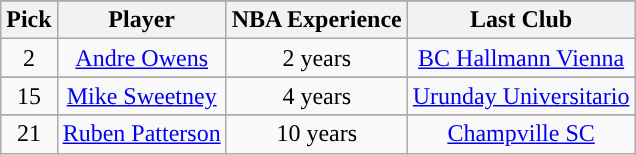<table class="wikitable sortable sortable">
<tr>
</tr>
<tr style="text-align: center">
<th>Pick</th>
<th>Player</th>
<th>NBA Experience</th>
<th>Last Club</th>
</tr>
<tr style="text-align: center">
<td>2</td>
<td><a href='#'>Andre Owens</a></td>
<td>2 years</td>
<td> <a href='#'>BC Hallmann Vienna</a></td>
</tr>
<tr>
</tr>
<tr style="text-align: center">
<td>15</td>
<td><a href='#'>Mike Sweetney</a></td>
<td>4 years</td>
<td> <a href='#'>Urunday Universitario</a></td>
</tr>
<tr>
</tr>
<tr style="text-align: center">
<td>21</td>
<td><a href='#'>Ruben Patterson</a></td>
<td>10 years</td>
<td> <a href='#'>Champville SC</a></td>
</tr>
</table>
